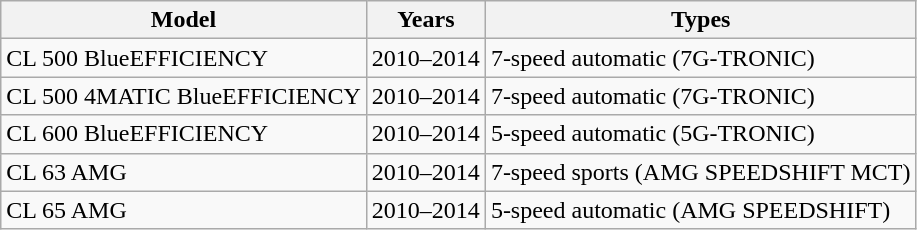<table class="wikitable sortable collapsible">
<tr>
<th>Model</th>
<th>Years</th>
<th>Types</th>
</tr>
<tr>
<td>CL 500 BlueEFFICIENCY</td>
<td>2010–2014</td>
<td>7-speed automatic (7G-TRONIC)</td>
</tr>
<tr>
<td>CL 500 4MATIC BlueEFFICIENCY</td>
<td>2010–2014</td>
<td>7-speed automatic (7G-TRONIC)</td>
</tr>
<tr>
<td>CL 600 BlueEFFICIENCY</td>
<td>2010–2014</td>
<td>5-speed automatic (5G-TRONIC)</td>
</tr>
<tr>
<td>CL 63 AMG</td>
<td>2010–2014</td>
<td>7-speed sports (AMG SPEEDSHIFT MCT)</td>
</tr>
<tr>
<td>CL 65 AMG</td>
<td>2010–2014</td>
<td>5-speed automatic (AMG SPEEDSHIFT)</td>
</tr>
</table>
